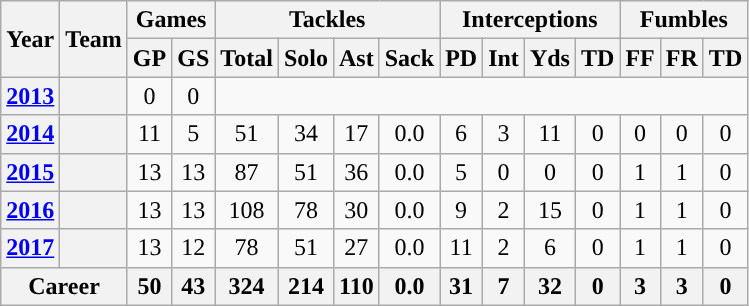<table class="wikitable" style="text-align:center;">
<tr>
<th rowspan="2">Year</th>
<th rowspan="2">Team</th>
<th colspan="2">Games</th>
<th colspan="4">Tackles</th>
<th colspan="4">Interceptions</th>
<th colspan="3">Fumbles</th>
</tr>
<tr>
<th>GP</th>
<th>GS</th>
<th>Total</th>
<th>Solo</th>
<th>Ast</th>
<th>Sack</th>
<th>PD</th>
<th>Int</th>
<th>Yds</th>
<th>TD</th>
<th>FF</th>
<th>FR</th>
<th>TD</th>
</tr>
<tr>
<th><a href='#'>2013</a></th>
<th><a href='#'></a></th>
<td>0</td>
<td>0</td>
<td colspan="11"></td>
</tr>
<tr>
<th><a href='#'>2014</a></th>
<th><a href='#'></a></th>
<td>11</td>
<td>5</td>
<td>51</td>
<td>34</td>
<td>17</td>
<td>0.0</td>
<td>6</td>
<td>3</td>
<td>11</td>
<td>0</td>
<td>0</td>
<td>0</td>
<td>0</td>
</tr>
<tr>
<th><a href='#'>2015</a></th>
<th><a href='#'></a></th>
<td>13</td>
<td>13</td>
<td>87</td>
<td>51</td>
<td>36</td>
<td>0.0</td>
<td>5</td>
<td>0</td>
<td>0</td>
<td>0</td>
<td>1</td>
<td>1</td>
<td>0</td>
</tr>
<tr>
<th><a href='#'>2016</a></th>
<th><a href='#'></a></th>
<td>13</td>
<td>13</td>
<td>108</td>
<td>78</td>
<td>30</td>
<td>0.0</td>
<td>9</td>
<td>2</td>
<td>15</td>
<td>0</td>
<td>1</td>
<td>1</td>
<td>0</td>
</tr>
<tr>
<th><a href='#'>2017</a></th>
<th><a href='#'></a></th>
<td>13</td>
<td>12</td>
<td>78</td>
<td>51</td>
<td>27</td>
<td>0.0</td>
<td>11</td>
<td>2</td>
<td>6</td>
<td>0</td>
<td>1</td>
<td>1</td>
<td>0</td>
</tr>
<tr>
<th align=center colspan="2">Career</th>
<th>50</th>
<th>43</th>
<th>324</th>
<th>214</th>
<th>110</th>
<th>0.0</th>
<th>31</th>
<th>7</th>
<th>32</th>
<th>0</th>
<th>3</th>
<th>3</th>
<th>0</th>
</tr>
</table>
